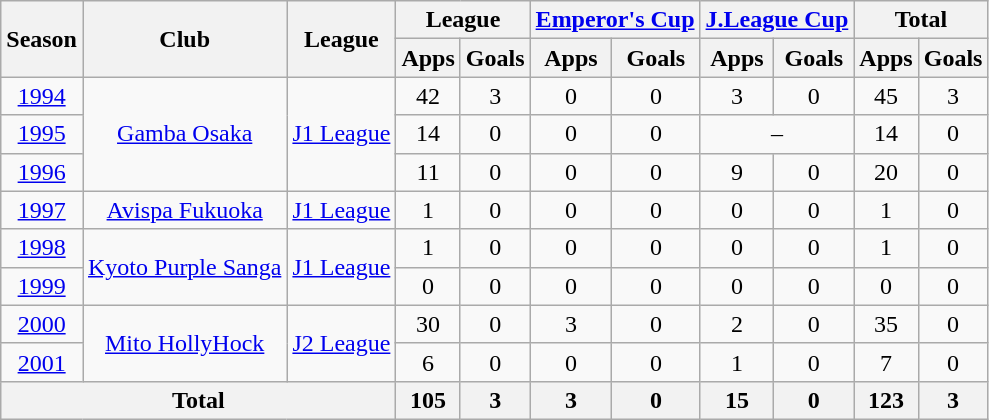<table class="wikitable" style="text-align:center;">
<tr>
<th rowspan=2>Season</th>
<th rowspan=2>Club</th>
<th rowspan=2>League</th>
<th colspan=2>League</th>
<th colspan=2><a href='#'>Emperor's Cup</a></th>
<th colspan=2><a href='#'>J.League Cup</a></th>
<th colspan=2>Total</th>
</tr>
<tr>
<th>Apps</th>
<th>Goals</th>
<th>Apps</th>
<th>Goals</th>
<th>Apps</th>
<th>Goals</th>
<th>Apps</th>
<th>Goals</th>
</tr>
<tr>
<td><a href='#'>1994</a></td>
<td rowspan="3"><a href='#'>Gamba Osaka</a></td>
<td rowspan="3"><a href='#'>J1 League</a></td>
<td>42</td>
<td>3</td>
<td>0</td>
<td>0</td>
<td>3</td>
<td>0</td>
<td>45</td>
<td>3</td>
</tr>
<tr>
<td><a href='#'>1995</a></td>
<td>14</td>
<td>0</td>
<td>0</td>
<td>0</td>
<td colspan="2">–</td>
<td>14</td>
<td>0</td>
</tr>
<tr>
<td><a href='#'>1996</a></td>
<td>11</td>
<td>0</td>
<td>0</td>
<td>0</td>
<td>9</td>
<td>0</td>
<td>20</td>
<td>0</td>
</tr>
<tr>
<td><a href='#'>1997</a></td>
<td><a href='#'>Avispa Fukuoka</a></td>
<td><a href='#'>J1 League</a></td>
<td>1</td>
<td>0</td>
<td>0</td>
<td>0</td>
<td>0</td>
<td>0</td>
<td>1</td>
<td>0</td>
</tr>
<tr>
<td><a href='#'>1998</a></td>
<td rowspan="2"><a href='#'>Kyoto Purple Sanga</a></td>
<td rowspan="2"><a href='#'>J1 League</a></td>
<td>1</td>
<td>0</td>
<td>0</td>
<td>0</td>
<td>0</td>
<td>0</td>
<td>1</td>
<td>0</td>
</tr>
<tr>
<td><a href='#'>1999</a></td>
<td>0</td>
<td>0</td>
<td>0</td>
<td>0</td>
<td>0</td>
<td>0</td>
<td>0</td>
<td>0</td>
</tr>
<tr>
<td><a href='#'>2000</a></td>
<td rowspan="2"><a href='#'>Mito HollyHock</a></td>
<td rowspan="2"><a href='#'>J2 League</a></td>
<td>30</td>
<td>0</td>
<td>3</td>
<td>0</td>
<td>2</td>
<td>0</td>
<td>35</td>
<td>0</td>
</tr>
<tr>
<td><a href='#'>2001</a></td>
<td>6</td>
<td>0</td>
<td>0</td>
<td>0</td>
<td>1</td>
<td>0</td>
<td>7</td>
<td>0</td>
</tr>
<tr>
<th colspan=3>Total</th>
<th>105</th>
<th>3</th>
<th>3</th>
<th>0</th>
<th>15</th>
<th>0</th>
<th>123</th>
<th>3</th>
</tr>
</table>
